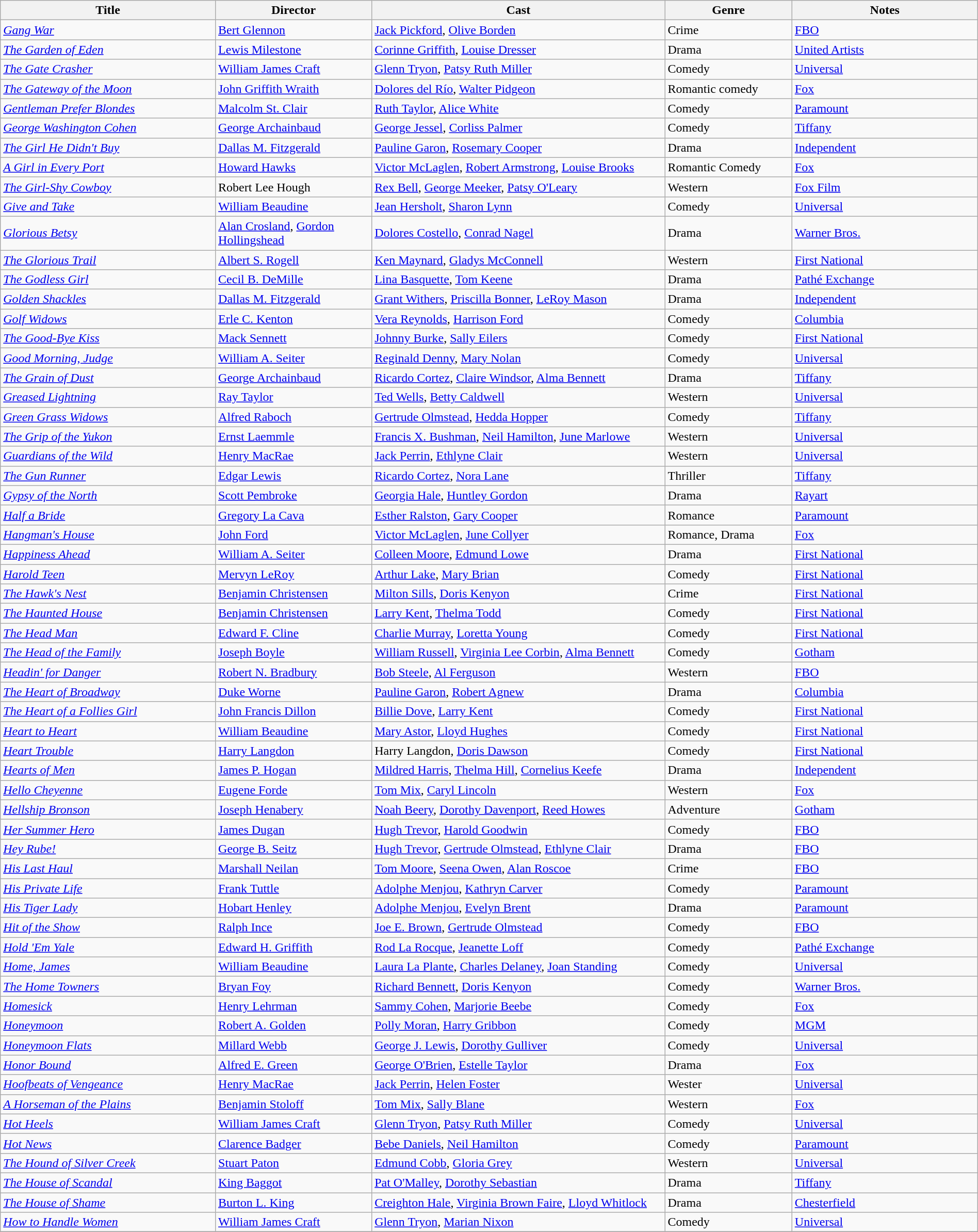<table class="wikitable" style="width:100%;">
<tr>
<th style="width:22%;">Title</th>
<th style="width:16%;">Director</th>
<th style="width:30%;">Cast</th>
<th style="width:13%;">Genre</th>
<th style="width:19%;">Notes</th>
</tr>
<tr>
<td><em><a href='#'>Gang War</a></em></td>
<td><a href='#'>Bert Glennon</a></td>
<td><a href='#'>Jack Pickford</a>, <a href='#'>Olive Borden</a></td>
<td>Crime</td>
<td><a href='#'>FBO</a></td>
</tr>
<tr>
<td><em><a href='#'>The Garden of Eden</a></em></td>
<td><a href='#'>Lewis Milestone</a></td>
<td><a href='#'>Corinne Griffith</a>, <a href='#'>Louise Dresser</a></td>
<td>Drama</td>
<td><a href='#'>United Artists</a></td>
</tr>
<tr>
<td><em><a href='#'>The Gate Crasher</a></em></td>
<td><a href='#'>William James Craft</a></td>
<td><a href='#'>Glenn Tryon</a>, <a href='#'>Patsy Ruth Miller</a></td>
<td>Comedy</td>
<td><a href='#'>Universal</a></td>
</tr>
<tr>
<td><em><a href='#'>The Gateway of the Moon</a></em></td>
<td><a href='#'>John Griffith Wraith</a></td>
<td><a href='#'>Dolores del Río</a>, <a href='#'>Walter Pidgeon</a></td>
<td>Romantic comedy</td>
<td><a href='#'>Fox</a></td>
</tr>
<tr>
<td><em><a href='#'>Gentleman Prefer Blondes</a></em></td>
<td><a href='#'>Malcolm St. Clair</a></td>
<td><a href='#'>Ruth Taylor</a>, <a href='#'>Alice White</a></td>
<td>Comedy</td>
<td><a href='#'>Paramount</a></td>
</tr>
<tr>
<td><em><a href='#'>George Washington Cohen</a></em></td>
<td><a href='#'>George Archainbaud</a></td>
<td><a href='#'>George Jessel</a>, <a href='#'>Corliss Palmer</a></td>
<td>Comedy</td>
<td><a href='#'>Tiffany</a></td>
</tr>
<tr>
<td><em><a href='#'>The Girl He Didn't Buy</a></em></td>
<td><a href='#'>Dallas M. Fitzgerald</a></td>
<td><a href='#'>Pauline Garon</a>, <a href='#'>Rosemary Cooper</a></td>
<td>Drama</td>
<td><a href='#'>Independent</a></td>
</tr>
<tr>
<td><em><a href='#'>A Girl in Every Port</a></em></td>
<td><a href='#'>Howard Hawks</a></td>
<td><a href='#'>Victor McLaglen</a>, <a href='#'>Robert Armstrong</a>, <a href='#'>Louise Brooks</a></td>
<td>Romantic Comedy</td>
<td><a href='#'>Fox</a></td>
</tr>
<tr>
<td><em><a href='#'>The Girl-Shy Cowboy</a></em></td>
<td>Robert Lee Hough</td>
<td><a href='#'>Rex Bell</a>, <a href='#'>George Meeker</a>, <a href='#'>Patsy O'Leary</a></td>
<td>Western</td>
<td><a href='#'>Fox Film</a></td>
</tr>
<tr>
<td><em><a href='#'>Give and Take</a></em></td>
<td><a href='#'>William Beaudine</a></td>
<td><a href='#'>Jean Hersholt</a>, <a href='#'>Sharon Lynn</a></td>
<td>Comedy</td>
<td><a href='#'>Universal</a></td>
</tr>
<tr>
<td><em><a href='#'>Glorious Betsy</a></em></td>
<td><a href='#'>Alan Crosland</a>, <a href='#'>Gordon Hollingshead</a></td>
<td><a href='#'>Dolores Costello</a>, <a href='#'>Conrad Nagel</a></td>
<td>Drama</td>
<td><a href='#'>Warner Bros.</a></td>
</tr>
<tr>
<td><em><a href='#'>The Glorious Trail</a></em></td>
<td><a href='#'>Albert S. Rogell</a></td>
<td><a href='#'>Ken Maynard</a>, <a href='#'>Gladys McConnell</a></td>
<td>Western</td>
<td><a href='#'>First National</a></td>
</tr>
<tr>
<td><em><a href='#'>The Godless Girl</a></em></td>
<td><a href='#'>Cecil B. DeMille</a></td>
<td><a href='#'>Lina Basquette</a>, <a href='#'>Tom Keene</a></td>
<td>Drama</td>
<td><a href='#'>Pathé Exchange</a></td>
</tr>
<tr>
<td><em><a href='#'>Golden Shackles</a></em></td>
<td><a href='#'>Dallas M. Fitzgerald</a></td>
<td><a href='#'>Grant Withers</a>, <a href='#'>Priscilla Bonner</a>, <a href='#'>LeRoy Mason</a></td>
<td>Drama</td>
<td><a href='#'>Independent</a></td>
</tr>
<tr>
<td><em><a href='#'>Golf Widows</a></em></td>
<td><a href='#'>Erle C. Kenton</a></td>
<td><a href='#'>Vera Reynolds</a>, <a href='#'>Harrison Ford</a></td>
<td>Comedy</td>
<td><a href='#'>Columbia</a></td>
</tr>
<tr>
<td><em><a href='#'>The Good-Bye Kiss</a></em></td>
<td><a href='#'>Mack Sennett</a></td>
<td><a href='#'>Johnny Burke</a>, <a href='#'>Sally Eilers</a></td>
<td>Comedy</td>
<td><a href='#'>First National</a></td>
</tr>
<tr>
<td><em><a href='#'>Good Morning, Judge</a></em></td>
<td><a href='#'>William A. Seiter</a></td>
<td><a href='#'>Reginald Denny</a>, <a href='#'>Mary Nolan</a></td>
<td>Comedy</td>
<td><a href='#'>Universal</a></td>
</tr>
<tr>
<td><em><a href='#'>The Grain of Dust</a></em></td>
<td><a href='#'>George Archainbaud</a></td>
<td><a href='#'>Ricardo Cortez</a>, <a href='#'>Claire Windsor</a>, <a href='#'>Alma Bennett</a></td>
<td>Drama</td>
<td><a href='#'>Tiffany</a></td>
</tr>
<tr>
<td><em><a href='#'>Greased Lightning</a></em></td>
<td><a href='#'>Ray Taylor</a></td>
<td><a href='#'>Ted Wells</a>, <a href='#'>Betty Caldwell</a></td>
<td>Western</td>
<td><a href='#'>Universal</a></td>
</tr>
<tr>
<td><em><a href='#'>Green Grass Widows</a></em></td>
<td><a href='#'>Alfred Raboch</a></td>
<td><a href='#'>Gertrude Olmstead</a>, <a href='#'>Hedda Hopper</a></td>
<td>Comedy</td>
<td><a href='#'>Tiffany</a></td>
</tr>
<tr>
<td><em><a href='#'>The Grip of the Yukon </a></em></td>
<td><a href='#'>Ernst Laemmle</a></td>
<td><a href='#'>Francis X. Bushman</a>, <a href='#'>Neil Hamilton</a>, <a href='#'>June Marlowe</a></td>
<td>Western</td>
<td><a href='#'>Universal</a></td>
</tr>
<tr>
<td><em><a href='#'>Guardians of the Wild</a></em></td>
<td><a href='#'>Henry MacRae</a></td>
<td><a href='#'>Jack Perrin</a>, <a href='#'>Ethlyne Clair</a></td>
<td>Western</td>
<td><a href='#'>Universal</a></td>
</tr>
<tr>
<td><em><a href='#'>The Gun Runner</a></em></td>
<td><a href='#'>Edgar Lewis</a></td>
<td><a href='#'>Ricardo Cortez</a>, <a href='#'>Nora Lane</a></td>
<td>Thriller</td>
<td><a href='#'>Tiffany</a></td>
</tr>
<tr>
<td><em><a href='#'>Gypsy of the North</a></em></td>
<td><a href='#'>Scott Pembroke</a></td>
<td><a href='#'>Georgia Hale</a>, <a href='#'>Huntley Gordon</a></td>
<td>Drama</td>
<td><a href='#'>Rayart</a></td>
</tr>
<tr>
<td><em><a href='#'>Half a Bride</a></em></td>
<td><a href='#'>Gregory La Cava</a></td>
<td><a href='#'>Esther Ralston</a>, <a href='#'>Gary Cooper</a></td>
<td>Romance</td>
<td><a href='#'>Paramount</a></td>
</tr>
<tr>
<td><em><a href='#'>Hangman's House</a></em></td>
<td><a href='#'>John Ford</a></td>
<td><a href='#'>Victor McLaglen</a>, <a href='#'>June Collyer</a></td>
<td>Romance, Drama</td>
<td><a href='#'>Fox</a></td>
</tr>
<tr>
<td><em><a href='#'>Happiness Ahead</a></em></td>
<td><a href='#'>William A. Seiter</a></td>
<td><a href='#'>Colleen Moore</a>, <a href='#'>Edmund Lowe</a></td>
<td>Drama</td>
<td><a href='#'>First National</a></td>
</tr>
<tr>
<td><em><a href='#'>Harold Teen</a></em></td>
<td><a href='#'>Mervyn LeRoy</a></td>
<td><a href='#'>Arthur Lake</a>, <a href='#'>Mary Brian</a></td>
<td>Comedy</td>
<td><a href='#'>First National</a></td>
</tr>
<tr>
<td><em><a href='#'>The Hawk's Nest</a></em></td>
<td><a href='#'>Benjamin Christensen</a></td>
<td><a href='#'>Milton Sills</a>, <a href='#'>Doris Kenyon</a></td>
<td>Crime</td>
<td><a href='#'>First National</a></td>
</tr>
<tr>
<td><em><a href='#'>The Haunted House</a></em></td>
<td><a href='#'>Benjamin Christensen</a></td>
<td><a href='#'>Larry Kent</a>, <a href='#'>Thelma Todd</a></td>
<td>Comedy</td>
<td><a href='#'>First National</a></td>
</tr>
<tr>
<td><em><a href='#'>The Head Man</a></em></td>
<td><a href='#'>Edward F. Cline</a></td>
<td><a href='#'>Charlie Murray</a>, <a href='#'>Loretta Young</a></td>
<td>Comedy</td>
<td><a href='#'>First National</a></td>
</tr>
<tr>
<td><em><a href='#'>The Head of the Family</a></em></td>
<td><a href='#'>Joseph Boyle</a></td>
<td><a href='#'>William Russell</a>, <a href='#'>Virginia Lee Corbin</a>, <a href='#'>Alma Bennett</a></td>
<td>Comedy</td>
<td><a href='#'>Gotham</a></td>
</tr>
<tr>
<td><em><a href='#'>Headin' for Danger </a></em></td>
<td><a href='#'>Robert N. Bradbury</a></td>
<td><a href='#'>Bob Steele</a>, <a href='#'>Al Ferguson</a></td>
<td>Western</td>
<td><a href='#'>FBO</a></td>
</tr>
<tr>
<td><em><a href='#'>The Heart of Broadway</a></em></td>
<td><a href='#'>Duke Worne</a></td>
<td><a href='#'>Pauline Garon</a>, <a href='#'>Robert Agnew</a></td>
<td>Drama</td>
<td><a href='#'>Columbia</a></td>
</tr>
<tr>
<td><em><a href='#'>The Heart of a Follies Girl</a></em></td>
<td><a href='#'>John Francis Dillon</a></td>
<td><a href='#'>Billie Dove</a>, <a href='#'>Larry Kent</a></td>
<td>Comedy</td>
<td><a href='#'>First National</a></td>
</tr>
<tr>
<td><em><a href='#'>Heart to Heart</a></em></td>
<td><a href='#'>William Beaudine</a></td>
<td><a href='#'>Mary Astor</a>, <a href='#'>Lloyd Hughes</a></td>
<td>Comedy</td>
<td><a href='#'>First National</a></td>
</tr>
<tr>
<td><em><a href='#'>Heart Trouble</a></em></td>
<td><a href='#'>Harry Langdon</a></td>
<td>Harry Langdon, <a href='#'>Doris Dawson</a></td>
<td>Comedy</td>
<td><a href='#'>First National</a></td>
</tr>
<tr>
<td><em><a href='#'>Hearts of Men</a></em></td>
<td><a href='#'>James P. Hogan</a></td>
<td><a href='#'>Mildred Harris</a>, <a href='#'>Thelma Hill</a>, <a href='#'>Cornelius Keefe</a></td>
<td>Drama</td>
<td><a href='#'>Independent</a></td>
</tr>
<tr>
<td><em><a href='#'>Hello Cheyenne</a></em></td>
<td><a href='#'>Eugene Forde</a></td>
<td><a href='#'>Tom Mix</a>, <a href='#'>Caryl Lincoln</a></td>
<td>Western</td>
<td><a href='#'>Fox</a></td>
</tr>
<tr>
<td><em><a href='#'>Hellship Bronson</a></em></td>
<td><a href='#'>Joseph Henabery</a></td>
<td><a href='#'>Noah Beery</a>, <a href='#'>Dorothy Davenport</a>, <a href='#'>Reed Howes</a></td>
<td>Adventure</td>
<td><a href='#'>Gotham</a></td>
</tr>
<tr>
<td><em><a href='#'>Her Summer Hero</a></em></td>
<td><a href='#'>James Dugan</a></td>
<td><a href='#'>Hugh Trevor</a>, <a href='#'>Harold Goodwin</a></td>
<td>Comedy</td>
<td><a href='#'>FBO</a></td>
</tr>
<tr>
<td><em><a href='#'>Hey Rube!</a></em></td>
<td><a href='#'>George B. Seitz</a></td>
<td><a href='#'>Hugh Trevor</a>, <a href='#'>Gertrude Olmstead</a>, <a href='#'>Ethlyne Clair</a></td>
<td>Drama</td>
<td><a href='#'>FBO</a></td>
</tr>
<tr>
<td><em><a href='#'>His Last Haul</a></em></td>
<td><a href='#'>Marshall Neilan</a></td>
<td><a href='#'>Tom Moore</a>, <a href='#'>Seena Owen</a>, <a href='#'>Alan Roscoe</a></td>
<td>Crime</td>
<td><a href='#'>FBO</a></td>
</tr>
<tr>
<td><em><a href='#'>His Private Life</a></em></td>
<td><a href='#'>Frank Tuttle</a></td>
<td><a href='#'>Adolphe Menjou</a>, <a href='#'>Kathryn Carver</a></td>
<td>Comedy</td>
<td><a href='#'>Paramount</a></td>
</tr>
<tr>
<td><em><a href='#'>His Tiger Lady</a></em></td>
<td><a href='#'>Hobart Henley</a></td>
<td><a href='#'>Adolphe Menjou</a>, <a href='#'>Evelyn Brent</a></td>
<td>Drama</td>
<td><a href='#'>Paramount</a></td>
</tr>
<tr>
<td><em><a href='#'>Hit of the Show</a></em></td>
<td><a href='#'>Ralph Ince</a></td>
<td><a href='#'>Joe E. Brown</a>, <a href='#'>Gertrude Olmstead</a></td>
<td>Comedy</td>
<td><a href='#'>FBO</a></td>
</tr>
<tr>
<td><em><a href='#'>Hold 'Em Yale</a></em></td>
<td><a href='#'>Edward H. Griffith</a></td>
<td><a href='#'>Rod La Rocque</a>, <a href='#'>Jeanette Loff</a></td>
<td>Comedy</td>
<td><a href='#'>Pathé Exchange</a></td>
</tr>
<tr>
<td><em><a href='#'>Home, James</a></em></td>
<td><a href='#'>William Beaudine</a></td>
<td><a href='#'>Laura La Plante</a>, <a href='#'>Charles Delaney</a>, <a href='#'>Joan Standing</a></td>
<td>Comedy</td>
<td><a href='#'>Universal</a></td>
</tr>
<tr>
<td><em><a href='#'>The Home Towners</a></em></td>
<td><a href='#'>Bryan Foy</a></td>
<td><a href='#'>Richard Bennett</a>, <a href='#'>Doris Kenyon</a></td>
<td>Comedy</td>
<td><a href='#'>Warner Bros.</a></td>
</tr>
<tr>
<td><em><a href='#'>Homesick</a></em></td>
<td><a href='#'>Henry Lehrman</a></td>
<td><a href='#'>Sammy Cohen</a>, <a href='#'>Marjorie Beebe</a></td>
<td>Comedy</td>
<td><a href='#'>Fox</a></td>
</tr>
<tr>
<td><em><a href='#'>Honeymoon</a></em></td>
<td><a href='#'>Robert A. Golden</a></td>
<td><a href='#'>Polly Moran</a>, <a href='#'>Harry Gribbon</a></td>
<td>Comedy</td>
<td><a href='#'>MGM</a></td>
</tr>
<tr>
<td><em><a href='#'>Honeymoon Flats</a></em></td>
<td><a href='#'>Millard Webb</a></td>
<td><a href='#'>George J. Lewis</a>, <a href='#'>Dorothy Gulliver</a></td>
<td>Comedy</td>
<td><a href='#'>Universal</a></td>
</tr>
<tr>
<td><em><a href='#'>Honor Bound</a></em></td>
<td><a href='#'>Alfred E. Green</a></td>
<td><a href='#'>George O'Brien</a>, <a href='#'>Estelle Taylor</a></td>
<td>Drama</td>
<td><a href='#'>Fox</a></td>
</tr>
<tr>
<td><em><a href='#'>Hoofbeats of Vengeance </a></em></td>
<td><a href='#'>Henry MacRae</a></td>
<td><a href='#'>Jack Perrin</a>, <a href='#'>Helen Foster</a></td>
<td>Wester</td>
<td><a href='#'>Universal</a></td>
</tr>
<tr>
<td><em><a href='#'>A Horseman of the Plains</a></em></td>
<td><a href='#'>Benjamin Stoloff</a></td>
<td><a href='#'>Tom Mix</a>, <a href='#'>Sally Blane</a></td>
<td>Western</td>
<td><a href='#'>Fox</a></td>
</tr>
<tr>
<td><em><a href='#'>Hot Heels</a></em></td>
<td><a href='#'>William James Craft</a></td>
<td><a href='#'>Glenn Tryon</a>, <a href='#'>Patsy Ruth Miller</a></td>
<td>Comedy</td>
<td><a href='#'>Universal</a></td>
</tr>
<tr>
<td><em><a href='#'>Hot News</a></em></td>
<td><a href='#'>Clarence Badger</a></td>
<td><a href='#'>Bebe Daniels</a>, <a href='#'>Neil Hamilton</a></td>
<td>Comedy</td>
<td><a href='#'>Paramount</a></td>
</tr>
<tr>
<td><em><a href='#'>The Hound of Silver Creek</a></em></td>
<td><a href='#'>Stuart Paton</a></td>
<td><a href='#'>Edmund Cobb</a>, <a href='#'>Gloria Grey</a></td>
<td>Western</td>
<td><a href='#'>Universal</a></td>
</tr>
<tr>
<td><em><a href='#'>The House of Scandal </a></em></td>
<td><a href='#'>King Baggot</a></td>
<td><a href='#'>Pat O'Malley</a>, <a href='#'>Dorothy Sebastian</a></td>
<td>Drama</td>
<td><a href='#'>Tiffany</a></td>
</tr>
<tr>
<td><em><a href='#'>The House of Shame</a></em></td>
<td><a href='#'>Burton L. King</a></td>
<td><a href='#'>Creighton Hale</a>, <a href='#'>Virginia Brown Faire</a>, <a href='#'>Lloyd Whitlock</a></td>
<td>Drama</td>
<td><a href='#'>Chesterfield</a></td>
</tr>
<tr>
<td><em><a href='#'>How to Handle Women</a></em></td>
<td><a href='#'>William James Craft</a></td>
<td><a href='#'>Glenn Tryon</a>, <a href='#'>Marian Nixon</a></td>
<td>Comedy</td>
<td><a href='#'>Universal</a></td>
</tr>
<tr>
</tr>
</table>
